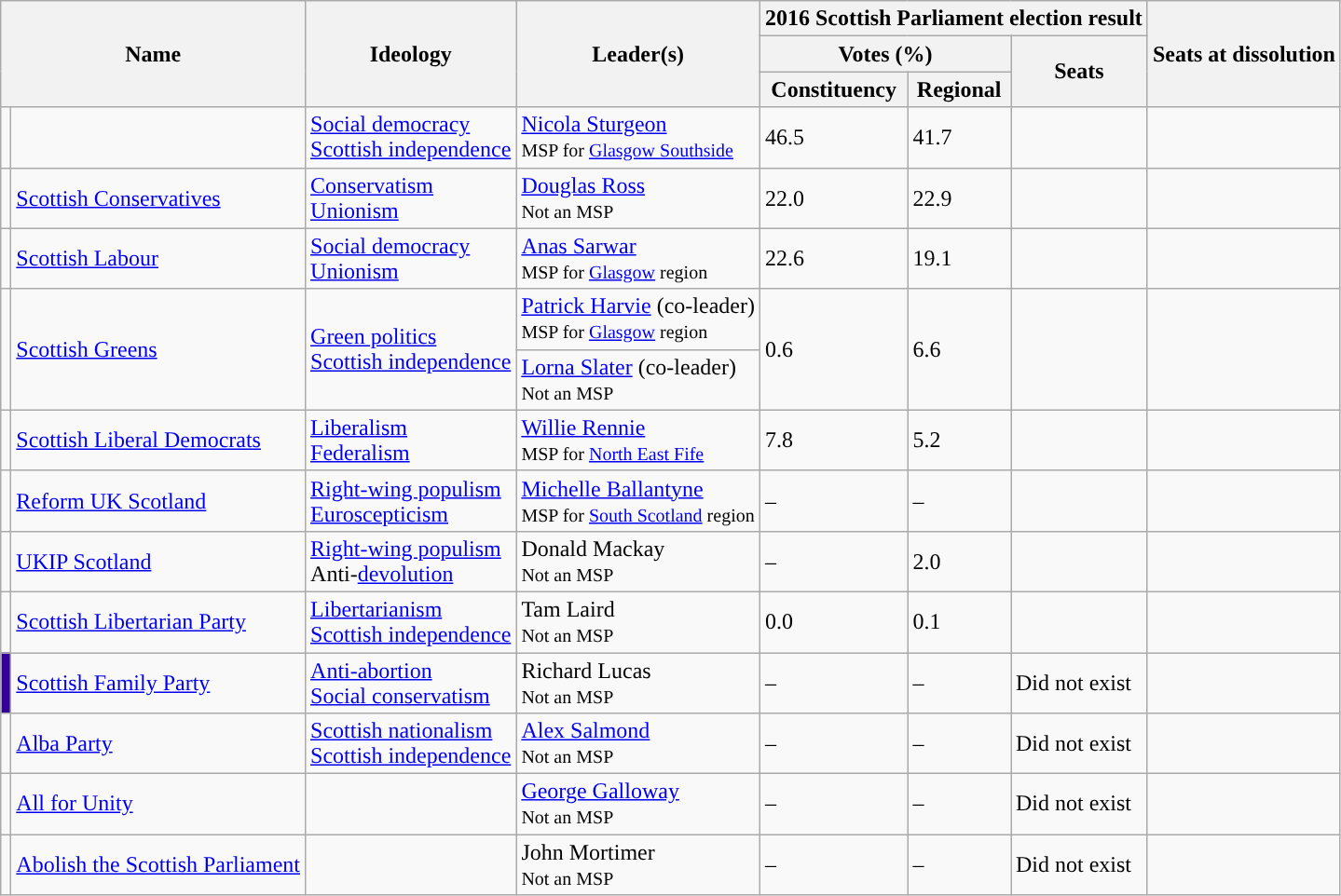<table class="wikitable">
<tr>
<th colspan="2" rowspan="3">Name</th>
<th rowspan="3">Ideology</th>
<th rowspan="3">Leader(s)</th>
<th colspan="3">2016 Scottish Parliament election result</th>
<th rowspan="3">Seats at dissolution</th>
</tr>
<tr>
<th colspan="2">Votes (%)</th>
<th rowspan="2">Seats</th>
</tr>
<tr>
<th>Constituency</th>
<th>Regional</th>
</tr>
<tr>
<td style="color:inherit;background:"></td>
<td></td>
<td><a href='#'>Social democracy</a><br><a href='#'>Scottish independence</a></td>
<td><a href='#'>Nicola Sturgeon</a><br><small>MSP for <a href='#'>Glasgow Southside</a></small></td>
<td>46.5</td>
<td>41.7</td>
<td></td>
<td></td>
</tr>
<tr>
<td style="color:inherit;background:"></td>
<td><a href='#'>Scottish Conservatives</a></td>
<td><a href='#'>Conservatism</a><br><a href='#'>Unionism</a></td>
<td><a href='#'>Douglas Ross</a><br><small>Not an MSP</small></td>
<td>22.0</td>
<td>22.9</td>
<td></td>
<td></td>
</tr>
<tr>
<td style="color:inherit;background:"></td>
<td><a href='#'>Scottish Labour</a></td>
<td><a href='#'>Social democracy</a><br><a href='#'>Unionism</a></td>
<td><a href='#'>Anas Sarwar</a><br><small>MSP for <a href='#'>Glasgow</a> region</small></td>
<td>22.6</td>
<td>19.1</td>
<td></td>
<td></td>
</tr>
<tr>
<td rowspan="2" style="color:inherit;background:"></td>
<td rowspan="2"><a href='#'>Scottish Greens</a></td>
<td rowspan="2"><a href='#'>Green politics</a><br><a href='#'>Scottish independence</a></td>
<td><a href='#'>Patrick Harvie</a> (co-leader)<br><small>MSP for <a href='#'>Glasgow</a> region</small></td>
<td rowspan="2">0.6</td>
<td rowspan="2">6.6</td>
<td rowspan="2"></td>
<td rowspan="2"></td>
</tr>
<tr>
<td><a href='#'>Lorna Slater</a> (co-leader)<br><small>Not an MSP</small></td>
</tr>
<tr>
<td style="color:inherit;background:"></td>
<td><a href='#'>Scottish Liberal Democrats</a></td>
<td><a href='#'>Liberalism</a><br> <a href='#'>Federalism</a></td>
<td><a href='#'>Willie Rennie</a><br><small>MSP for <a href='#'>North East Fife</a></small></td>
<td>7.8</td>
<td>5.2</td>
<td></td>
<td></td>
</tr>
<tr>
<td style="color:inherit;background:"></td>
<td><a href='#'> Reform UK Scotland</a></td>
<td><a href='#'>Right-wing populism</a><br><a href='#'>Euroscepticism</a></td>
<td><a href='#'>Michelle Ballantyne</a><br><small>MSP for <a href='#'>South Scotland</a> region</small></td>
<td>–</td>
<td>–</td>
<td></td>
<td></td>
</tr>
<tr>
<td style="color:inherit;background:"></td>
<td><a href='#'>UKIP Scotland</a></td>
<td><a href='#'>Right-wing populism</a><br>Anti-<a href='#'>devolution</a></td>
<td>Donald Mackay<br><small>Not an MSP</small></td>
<td>–</td>
<td>2.0</td>
<td></td>
<td></td>
</tr>
<tr>
<td style="color:inherit;background:"></td>
<td><a href='#'>Scottish Libertarian Party</a></td>
<td><a href='#'>Libertarianism</a><br><a href='#'>Scottish independence</a></td>
<td>Tam Laird<br><small>Not an MSP</small></td>
<td>0.0</td>
<td>0.1</td>
<td></td>
<td></td>
</tr>
<tr>
<td style="background:#309;"></td>
<td><a href='#'>Scottish Family Party</a></td>
<td><a href='#'>Anti-abortion</a><br><a href='#'>Social conservatism</a></td>
<td>Richard Lucas<br><small>Not an MSP</small></td>
<td>–</td>
<td>–</td>
<td>Did not exist</td>
<td></td>
</tr>
<tr>
<td style="color:inherit;background:"></td>
<td><a href='#'>Alba Party</a></td>
<td><a href='#'>Scottish nationalism</a><br><a href='#'>Scottish independence</a></td>
<td><a href='#'>Alex Salmond</a><br><small>Not an MSP</small></td>
<td>–</td>
<td>–</td>
<td>Did not exist</td>
<td></td>
</tr>
<tr>
<td style="color:inherit;background:"></td>
<td><a href='#'>All for Unity</a></td>
<td></td>
<td><a href='#'>George Galloway</a><br><small>Not an MSP</small></td>
<td>–</td>
<td>–</td>
<td>Did not exist</td>
<td></td>
</tr>
<tr>
<td style="color:inherit;background:"></td>
<td><a href='#'>Abolish the Scottish Parliament</a></td>
<td></td>
<td>John Mortimer<br><small>Not an MSP</small></td>
<td>–</td>
<td>–</td>
<td>Did not exist</td>
<td></td>
</tr>
</table>
